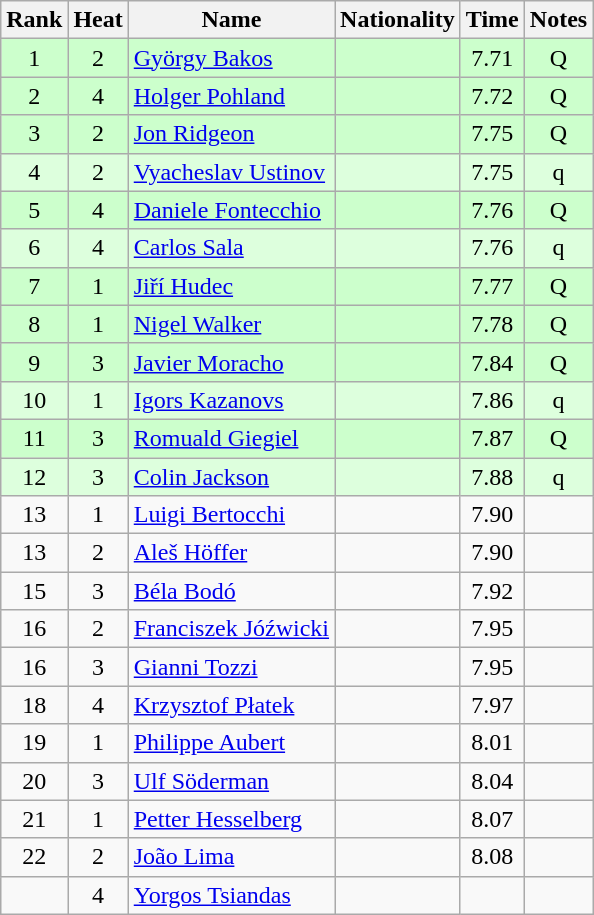<table class="wikitable sortable" style="text-align:center">
<tr>
<th>Rank</th>
<th>Heat</th>
<th>Name</th>
<th>Nationality</th>
<th>Time</th>
<th>Notes</th>
</tr>
<tr bgcolor=ccffcc>
<td>1</td>
<td>2</td>
<td align="left"><a href='#'>György Bakos</a></td>
<td align=left></td>
<td>7.71</td>
<td>Q</td>
</tr>
<tr bgcolor=ccffcc>
<td>2</td>
<td>4</td>
<td align="left"><a href='#'>Holger Pohland</a></td>
<td align=left></td>
<td>7.72</td>
<td>Q</td>
</tr>
<tr bgcolor=ccffcc>
<td>3</td>
<td>2</td>
<td align="left"><a href='#'>Jon Ridgeon</a></td>
<td align=left></td>
<td>7.75</td>
<td>Q</td>
</tr>
<tr bgcolor=ddffdd>
<td>4</td>
<td>2</td>
<td align="left"><a href='#'>Vyacheslav Ustinov</a></td>
<td align=left></td>
<td>7.75</td>
<td>q</td>
</tr>
<tr bgcolor=ccffcc>
<td>5</td>
<td>4</td>
<td align="left"><a href='#'>Daniele Fontecchio</a></td>
<td align=left></td>
<td>7.76</td>
<td>Q</td>
</tr>
<tr bgcolor=ddffdd>
<td>6</td>
<td>4</td>
<td align="left"><a href='#'>Carlos Sala</a></td>
<td align=left></td>
<td>7.76</td>
<td>q</td>
</tr>
<tr bgcolor=ccffcc>
<td>7</td>
<td>1</td>
<td align="left"><a href='#'>Jiří Hudec</a></td>
<td align=left></td>
<td>7.77</td>
<td>Q</td>
</tr>
<tr bgcolor=ccffcc>
<td>8</td>
<td>1</td>
<td align="left"><a href='#'>Nigel Walker</a></td>
<td align=left></td>
<td>7.78</td>
<td>Q</td>
</tr>
<tr bgcolor=ccffcc>
<td>9</td>
<td>3</td>
<td align="left"><a href='#'>Javier Moracho</a></td>
<td align=left></td>
<td>7.84</td>
<td>Q</td>
</tr>
<tr bgcolor=ddffdd>
<td>10</td>
<td>1</td>
<td align="left"><a href='#'>Igors Kazanovs</a></td>
<td align=left></td>
<td>7.86</td>
<td>q</td>
</tr>
<tr bgcolor=ccffcc>
<td>11</td>
<td>3</td>
<td align="left"><a href='#'>Romuald Giegiel</a></td>
<td align=left></td>
<td>7.87</td>
<td>Q</td>
</tr>
<tr bgcolor=ddffdd>
<td>12</td>
<td>3</td>
<td align="left"><a href='#'>Colin Jackson</a></td>
<td align=left></td>
<td>7.88</td>
<td>q</td>
</tr>
<tr>
<td>13</td>
<td>1</td>
<td align="left"><a href='#'>Luigi Bertocchi</a></td>
<td align=left></td>
<td>7.90</td>
<td></td>
</tr>
<tr>
<td>13</td>
<td>2</td>
<td align="left"><a href='#'>Aleš Höffer</a></td>
<td align=left></td>
<td>7.90</td>
<td></td>
</tr>
<tr>
<td>15</td>
<td>3</td>
<td align="left"><a href='#'>Béla Bodó</a></td>
<td align=left></td>
<td>7.92</td>
<td></td>
</tr>
<tr>
<td>16</td>
<td>2</td>
<td align="left"><a href='#'>Franciszek Jóźwicki</a></td>
<td align=left></td>
<td>7.95</td>
<td></td>
</tr>
<tr>
<td>16</td>
<td>3</td>
<td align="left"><a href='#'>Gianni Tozzi</a></td>
<td align=left></td>
<td>7.95</td>
<td></td>
</tr>
<tr>
<td>18</td>
<td>4</td>
<td align="left"><a href='#'>Krzysztof Płatek</a></td>
<td align=left></td>
<td>7.97</td>
<td></td>
</tr>
<tr>
<td>19</td>
<td>1</td>
<td align="left"><a href='#'>Philippe Aubert</a></td>
<td align=left></td>
<td>8.01</td>
<td></td>
</tr>
<tr>
<td>20</td>
<td>3</td>
<td align="left"><a href='#'>Ulf Söderman</a></td>
<td align=left></td>
<td>8.04</td>
<td></td>
</tr>
<tr>
<td>21</td>
<td>1</td>
<td align="left"><a href='#'>Petter Hesselberg</a></td>
<td align=left></td>
<td>8.07</td>
<td></td>
</tr>
<tr>
<td>22</td>
<td>2</td>
<td align="left"><a href='#'>João Lima</a></td>
<td align=left></td>
<td>8.08</td>
<td></td>
</tr>
<tr>
<td></td>
<td>4</td>
<td align="left"><a href='#'>Yorgos Tsiandas</a></td>
<td align=left></td>
<td></td>
<td></td>
</tr>
</table>
